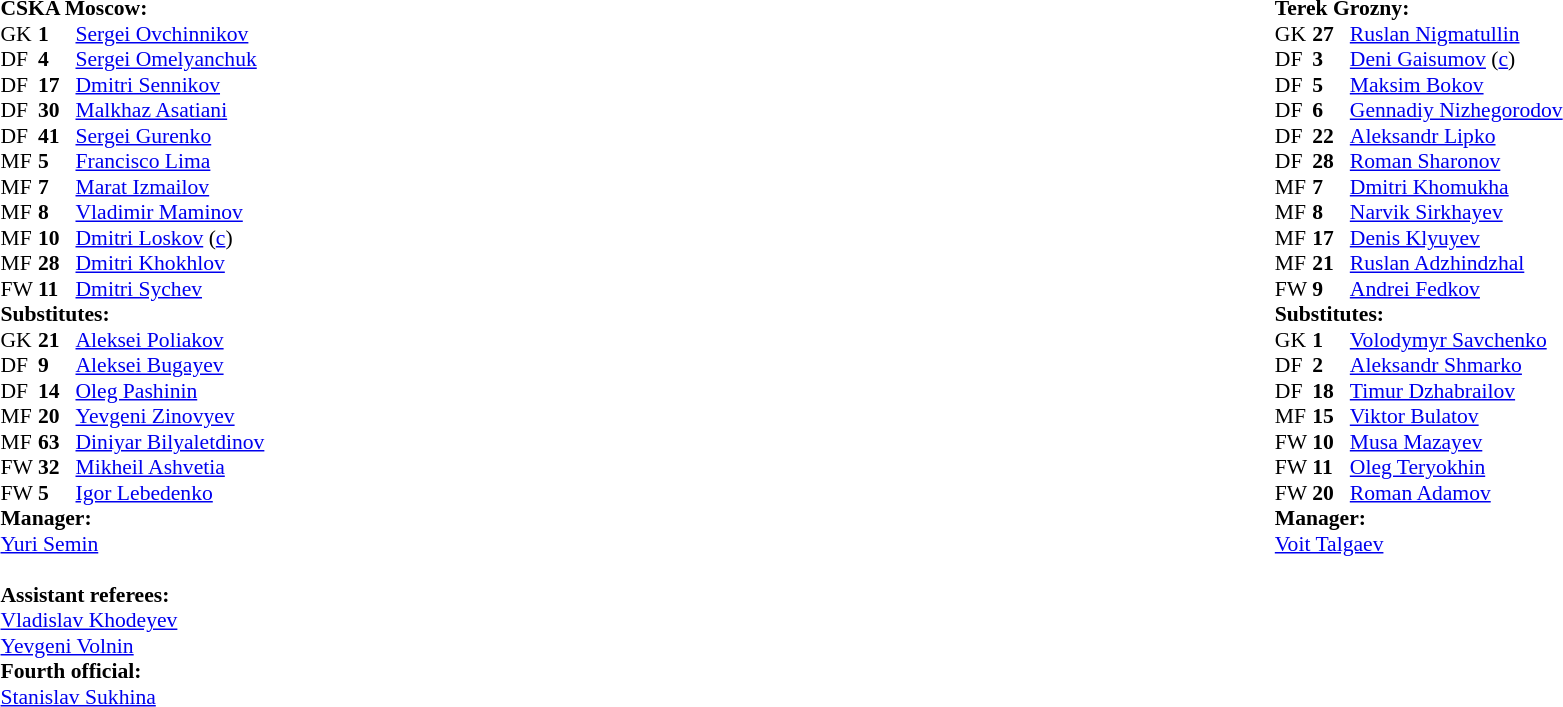<table width="100%">
<tr>
<td valign="top" width="50%"><br><table style="font-size: 90%" cellspacing="0" cellpadding="0">
<tr>
<td colspan="4"><strong>CSKA Moscow:</strong></td>
</tr>
<tr>
<th width=25></th>
<th width=25></th>
</tr>
<tr>
<td>GK</td>
<td><strong>1</strong></td>
<td> <a href='#'>Sergei Ovchinnikov</a></td>
</tr>
<tr>
<td>DF</td>
<td><strong>4</strong></td>
<td> <a href='#'>Sergei Omelyanchuk</a></td>
</tr>
<tr>
<td>DF</td>
<td><strong>17</strong></td>
<td> <a href='#'>Dmitri Sennikov</a></td>
</tr>
<tr>
<td>DF</td>
<td><strong>30</strong></td>
<td> <a href='#'>Malkhaz Asatiani</a></td>
<td></td>
</tr>
<tr>
<td>DF</td>
<td><strong>41</strong></td>
<td> <a href='#'>Sergei Gurenko</a></td>
<td></td>
<td></td>
</tr>
<tr>
<td>MF</td>
<td><strong>5</strong></td>
<td> <a href='#'>Francisco Lima</a></td>
</tr>
<tr>
<td>MF</td>
<td><strong>7</strong></td>
<td> <a href='#'>Marat Izmailov</a></td>
</tr>
<tr>
<td>MF</td>
<td><strong>8</strong></td>
<td> <a href='#'>Vladimir Maminov</a></td>
</tr>
<tr>
<td>MF</td>
<td><strong>10</strong></td>
<td> <a href='#'>Dmitri Loskov</a> (<a href='#'>c</a>)</td>
</tr>
<tr>
<td>MF</td>
<td><strong>28</strong></td>
<td> <a href='#'>Dmitri Khokhlov</a></td>
<td></td>
<td></td>
</tr>
<tr>
<td>FW</td>
<td><strong>11</strong></td>
<td> <a href='#'>Dmitri Sychev</a></td>
</tr>
<tr>
<td colspan=3><strong>Substitutes:</strong></td>
</tr>
<tr>
<td>GK</td>
<td><strong>21</strong></td>
<td> <a href='#'>Aleksei Poliakov</a></td>
</tr>
<tr>
<td>DF</td>
<td><strong>9</strong></td>
<td> <a href='#'>Aleksei Bugayev</a></td>
<td></td>
<td></td>
</tr>
<tr>
<td>DF</td>
<td><strong>14</strong></td>
<td> <a href='#'>Oleg Pashinin</a></td>
</tr>
<tr>
<td>MF</td>
<td><strong>20</strong></td>
<td> <a href='#'>Yevgeni Zinovyev</a></td>
</tr>
<tr>
<td>MF</td>
<td><strong>63</strong></td>
<td> <a href='#'>Diniyar Bilyaletdinov</a></td>
<td></td>
<td></td>
</tr>
<tr>
<td>FW</td>
<td><strong>32</strong></td>
<td> <a href='#'>Mikheil Ashvetia</a></td>
</tr>
<tr>
<td>FW</td>
<td><strong>5</strong></td>
<td> <a href='#'>Igor Lebedenko</a></td>
</tr>
<tr>
<td colspan=3><strong>Manager:</strong></td>
</tr>
<tr>
<td colspan=4> <a href='#'>Yuri Semin</a><br><br><strong>Assistant referees:</strong><br> <a href='#'>Vladislav Khodeyev</a><br> <a href='#'>Yevgeni Volnin</a>
<br><strong>Fourth official:</strong><br> <a href='#'>Stanislav Sukhina</a></td>
</tr>
</table>
</td>
<td></td>
<td valign="top" width="50%"><br><table style="font-size: 90%" cellspacing="0" cellpadding="0" align=center>
<tr>
<td colspan="4"><strong>Terek Grozny:</strong></td>
</tr>
<tr>
<th width=25></th>
<th width=25></th>
</tr>
<tr>
<td>GK</td>
<td><strong>27</strong></td>
<td> <a href='#'>Ruslan Nigmatullin</a></td>
</tr>
<tr>
<td>DF</td>
<td><strong>3</strong></td>
<td> <a href='#'>Deni Gaisumov</a>  (<a href='#'>c</a>)</td>
</tr>
<tr>
<td>DF</td>
<td><strong>5</strong></td>
<td> <a href='#'>Maksim Bokov</a></td>
</tr>
<tr>
<td>DF</td>
<td><strong>6</strong></td>
<td> <a href='#'>Gennadiy Nizhegorodov</a></td>
</tr>
<tr>
<td>DF</td>
<td><strong>22</strong></td>
<td> <a href='#'>Aleksandr Lipko</a></td>
</tr>
<tr>
<td>DF</td>
<td><strong>28</strong></td>
<td> <a href='#'>Roman Sharonov</a></td>
</tr>
<tr>
<td>MF</td>
<td><strong>7</strong></td>
<td> <a href='#'>Dmitri Khomukha</a></td>
<td></td>
<td></td>
</tr>
<tr>
<td>MF</td>
<td><strong>8</strong></td>
<td> <a href='#'>Narvik Sirkhayev</a></td>
<td></td>
<td></td>
</tr>
<tr>
<td>MF</td>
<td><strong>17</strong></td>
<td> <a href='#'>Denis Klyuyev</a></td>
</tr>
<tr>
<td>MF</td>
<td><strong>21</strong></td>
<td> <a href='#'>Ruslan Adzhindzhal</a></td>
</tr>
<tr>
<td>FW</td>
<td><strong>9</strong></td>
<td> <a href='#'>Andrei Fedkov</a></td>
</tr>
<tr>
<td colspan=3><strong>Substitutes:</strong></td>
</tr>
<tr>
<td>GK</td>
<td><strong>1</strong></td>
<td> <a href='#'>Volodymyr Savchenko</a></td>
</tr>
<tr>
<td>DF</td>
<td><strong>2</strong></td>
<td> <a href='#'>Aleksandr Shmarko</a></td>
</tr>
<tr>
<td>DF</td>
<td><strong>18</strong></td>
<td> <a href='#'>Timur Dzhabrailov</a></td>
</tr>
<tr>
<td>MF</td>
<td><strong>15</strong></td>
<td> <a href='#'>Viktor Bulatov</a></td>
</tr>
<tr>
<td>FW</td>
<td><strong>10</strong></td>
<td> <a href='#'>Musa Mazayev</a></td>
<td></td>
<td></td>
</tr>
<tr>
<td>FW</td>
<td><strong>11</strong></td>
<td> <a href='#'>Oleg Teryokhin</a></td>
</tr>
<tr>
<td>FW</td>
<td><strong>20</strong></td>
<td> <a href='#'>Roman Adamov</a></td>
<td></td>
<td></td>
</tr>
<tr>
<td colspan=3><strong>Manager:</strong></td>
</tr>
<tr>
<td colspan=4> <a href='#'>Voit Talgaev</a></td>
</tr>
<tr>
</tr>
</table>
</td>
</tr>
</table>
